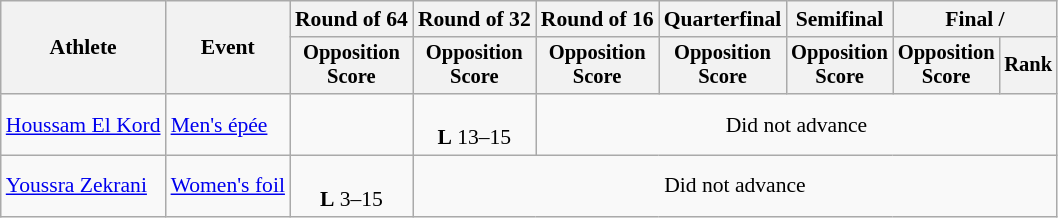<table class="wikitable" style="font-size:90%">
<tr>
<th rowspan="2">Athlete</th>
<th rowspan="2">Event</th>
<th>Round of 64</th>
<th>Round of 32</th>
<th>Round of 16</th>
<th>Quarterfinal</th>
<th>Semifinal</th>
<th colspan=2>Final / </th>
</tr>
<tr style="font-size:95%">
<th>Opposition <br> Score</th>
<th>Opposition <br> Score</th>
<th>Opposition <br> Score</th>
<th>Opposition <br> Score</th>
<th>Opposition <br> Score</th>
<th>Opposition <br> Score</th>
<th>Rank</th>
</tr>
<tr align=center>
<td align=left><a href='#'>Houssam El Kord</a></td>
<td align=left><a href='#'>Men's épée</a></td>
<td></td>
<td><br> <strong>L</strong> 13–15</td>
<td colspan="5">Did not advance</td>
</tr>
<tr align=center>
<td align=left><a href='#'>Youssra Zekrani</a></td>
<td align=left><a href='#'>Women's foil</a></td>
<td><br> <strong>L</strong> 3–15</td>
<td colspan="7">Did not advance</td>
</tr>
</table>
